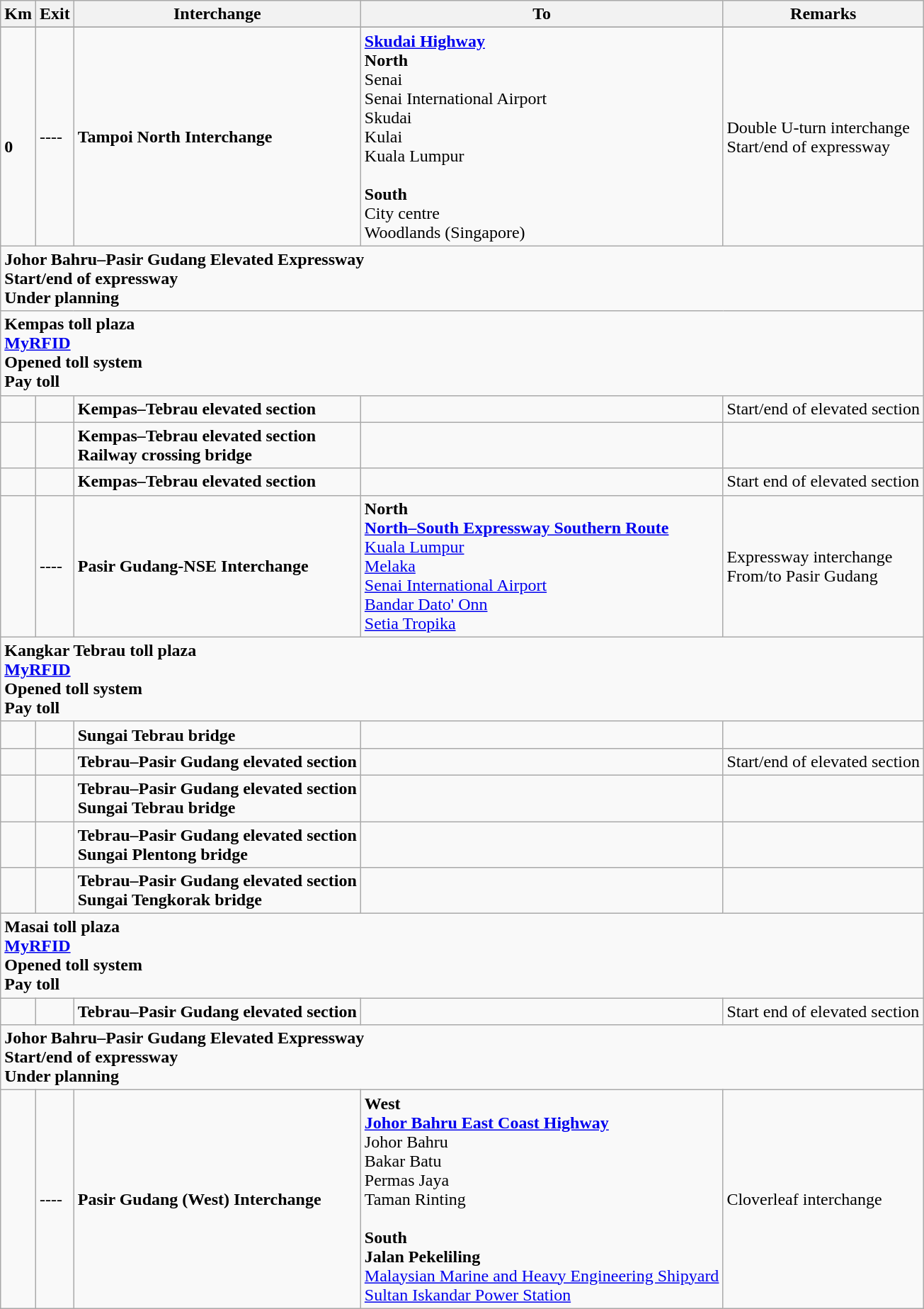<table class="wikitable">
<tr>
<th>Km</th>
<th>Exit</th>
<th>Interchange</th>
<th>To</th>
<th>Remarks</th>
</tr>
<tr>
</tr>
<tr>
<td><br><strong>0</strong></td>
<td>----</td>
<td><strong>Tampoi North Interchange</strong></td>
<td>  <strong><a href='#'>Skudai Highway</a></strong><br><strong>North</strong><br> Senai<br> Senai International Airport <br>  Skudai<br> Kulai<br>  Kuala Lumpur<br><br><strong>South</strong><br>  City centre<br>  Woodlands (Singapore)</td>
<td>Double U-turn interchange<br>Start/end of expressway</td>
</tr>
<tr>
<td style="width:600px" colspan="6" style="text-align:center; background:orange;"><strong><span> Johor Bahru–Pasir Gudang Elevated Expressway<br>Start/end of expressway<br>Under planning</span></strong></td>
</tr>
<tr>
<td style="width:600px" colspan="6" style="text-align:center; background:GREEN;"><strong><span>Kempas toll plaza<br> <a href='#'><span>My</span><span>RFID</span></a> <br>Opened toll system<br>Pay toll</span></strong></td>
</tr>
<tr>
<td></td>
<td></td>
<td><strong>Kempas–Tebrau elevated section</strong></td>
<td></td>
<td>Start/end of elevated section</td>
</tr>
<tr>
<td></td>
<td></td>
<td><strong>Kempas–Tebrau elevated section</strong><br><strong>Railway crossing bridge</strong></td>
<td></td>
<td></td>
</tr>
<tr>
<td></td>
<td></td>
<td><strong>Kempas–Tebrau elevated section</strong></td>
<td></td>
<td>Start end of elevated section</td>
</tr>
<tr>
<td></td>
<td>----</td>
<td><strong>Pasir Gudang-NSE Interchange</strong></td>
<td><strong>North</strong><br>  <strong><a href='#'>North–South Expressway Southern Route</a></strong><br><a href='#'>Kuala Lumpur</a><br><a href='#'>Melaka</a><br><a href='#'>Senai International Airport</a> <br><a href='#'>Bandar Dato' Onn</a><br><a href='#'>Setia Tropika</a></td>
<td>Expressway interchange<br>From/to Pasir Gudang</td>
</tr>
<tr>
<td style="width:600px" colspan="6" style="text-align:center; background:GREEN;"><strong><span>Kangkar Tebrau toll plaza<br> <a href='#'><span>My</span><span>RFID</span></a> <br>Opened toll system<br>Pay toll</span></strong></td>
</tr>
<tr>
<td></td>
<td></td>
<td><strong>Sungai Tebrau bridge</strong></td>
<td></td>
<td></td>
</tr>
<tr>
<td></td>
<td></td>
<td><strong>Tebrau–Pasir Gudang elevated section</strong></td>
<td></td>
<td>Start/end of elevated section</td>
</tr>
<tr>
<td></td>
<td></td>
<td><strong>Tebrau–Pasir Gudang elevated section</strong><br><strong>Sungai Tebrau bridge</strong></td>
<td></td>
<td></td>
</tr>
<tr>
<td></td>
<td></td>
<td><strong>Tebrau–Pasir Gudang elevated section</strong><br><strong>Sungai Plentong bridge</strong></td>
<td></td>
<td></td>
</tr>
<tr>
<td></td>
<td></td>
<td><strong>Tebrau–Pasir Gudang elevated section</strong><br><strong>Sungai Tengkorak bridge</strong></td>
<td></td>
<td></td>
</tr>
<tr>
<td style="width:600px" colspan="6" style="text-align:center; background:GREEN;"><strong><span>Masai toll plaza<br> <a href='#'><span>My</span><span>RFID</span></a> <br>Opened toll system<br>Pay toll</span></strong></td>
</tr>
<tr>
<td></td>
<td></td>
<td><strong>Tebrau–Pasir Gudang elevated section</strong></td>
<td></td>
<td>Start end of elevated section</td>
</tr>
<tr>
<td style="width:600px" colspan="6" style="text-align:center; background:orange;"><strong><span> Johor Bahru–Pasir Gudang Elevated Expressway<br>Start/end of expressway<br>Under planning</span></strong></td>
</tr>
<tr>
<td></td>
<td>----</td>
<td><strong>Pasir Gudang (West) Interchange</strong></td>
<td><strong>West</strong><br> <strong><a href='#'>Johor Bahru East Coast Highway</a></strong><br>Johor Bahru<br>Bakar Batu<br>Permas Jaya<br>Taman Rinting<br><br><strong>South</strong><br><strong>Jalan Pekeliling</strong><br><a href='#'>Malaysian Marine and Heavy Engineering Shipyard</a><br><a href='#'>Sultan Iskandar Power Station</a></td>
<td>Cloverleaf interchange</td>
</tr>
</table>
